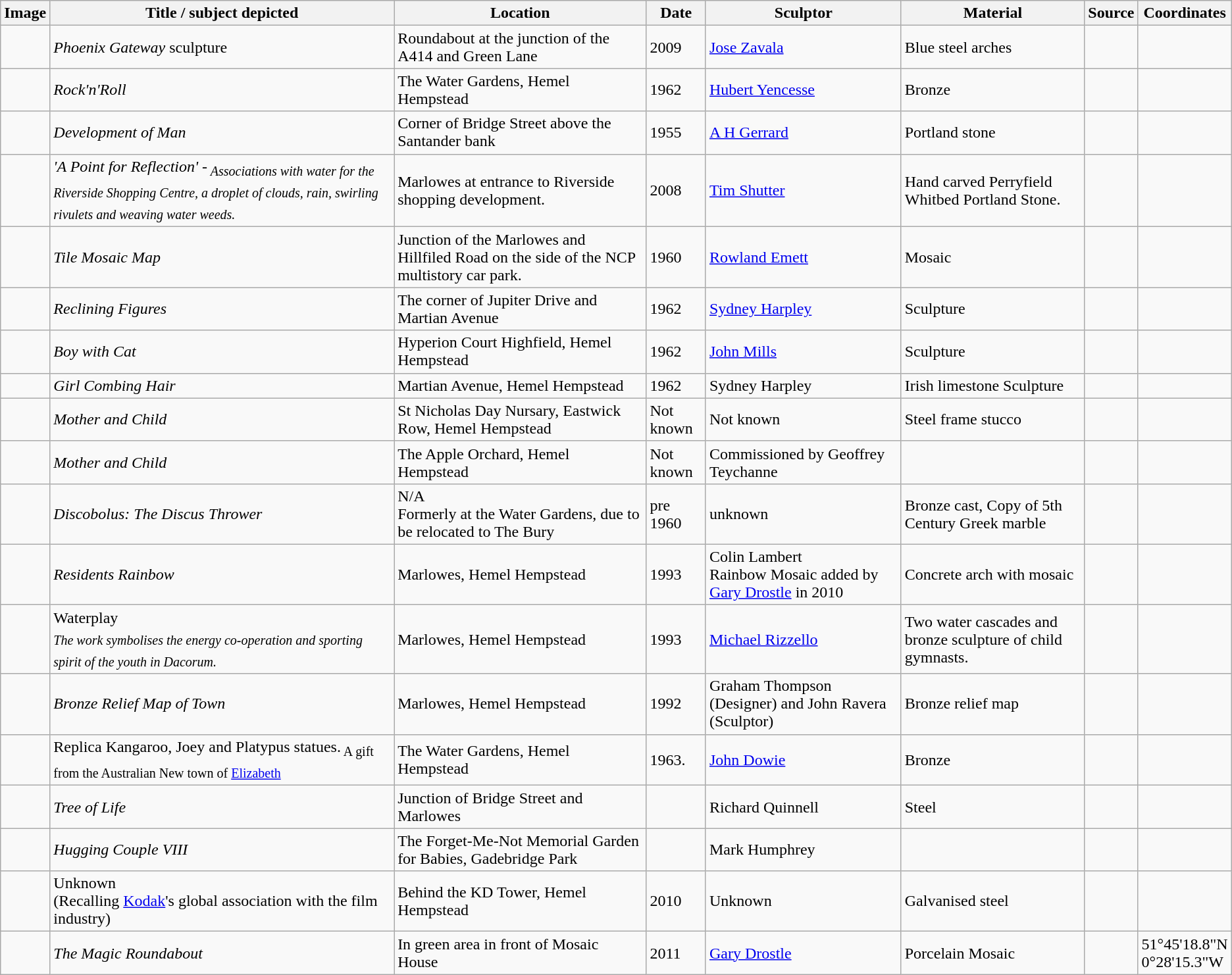<table class="wikitable sortable">
<tr>
<th>Image</th>
<th>Title / subject depicted</th>
<th>Location</th>
<th>Date</th>
<th>Sculptor</th>
<th>Material</th>
<th>Source</th>
<th>Coordinates</th>
</tr>
<tr>
<td></td>
<td><em>Phoenix Gateway</em> sculpture<br></td>
<td>Roundabout at the junction of the A414 and Green Lane</td>
<td>2009</td>
<td><a href='#'>Jose Zavala</a></td>
<td>Blue steel arches</td>
<td></td>
<td></td>
</tr>
<tr>
<td></td>
<td><em>Rock'n'Roll</em></td>
<td>The Water Gardens, Hemel Hempstead</td>
<td>1962</td>
<td><a href='#'>Hubert Yencesse</a></td>
<td>Bronze</td>
<td></td>
<td></td>
</tr>
<tr>
<td></td>
<td><em>Development of Man</em></td>
<td>Corner of Bridge Street above the Santander bank</td>
<td>1955</td>
<td><a href='#'>A H Gerrard</a></td>
<td>Portland stone</td>
<td></td>
<td></td>
</tr>
<tr>
<td></td>
<td><em>'A Point for Reflection'  -<sub> Associations with water for the Riverside Shopping Centre, a  droplet of clouds, rain, swirling rivulets and weaving water weeds.</sub></em></td>
<td>Marlowes at entrance to Riverside shopping development.</td>
<td>2008</td>
<td><a href='#'>Tim Shutter</a></td>
<td>Hand carved Perryfield Whitbed Portland Stone.</td>
<td></td>
<td></td>
</tr>
<tr>
<td></td>
<td><em>Tile Mosaic Map</em></td>
<td>Junction of the Marlowes and Hillfiled Road on the side of the NCP multistory car park.</td>
<td>1960</td>
<td><a href='#'>Rowland Emett</a></td>
<td>Mosaic</td>
<td></td>
<td></td>
</tr>
<tr>
<td></td>
<td><em>Reclining Figures</em></td>
<td>The corner of Jupiter Drive and Martian Avenue</td>
<td>1962</td>
<td><a href='#'>Sydney Harpley</a></td>
<td>Sculpture</td>
<td></td>
<td></td>
</tr>
<tr>
<td></td>
<td><em>Boy with Cat</em></td>
<td>Hyperion Court Highfield,  Hemel Hempstead</td>
<td>1962</td>
<td><a href='#'>John Mills</a></td>
<td>Sculpture</td>
<td></td>
<td></td>
</tr>
<tr>
<td></td>
<td><em>Girl Combing Hair</em></td>
<td>Martian Avenue, Hemel Hempstead</td>
<td>1962</td>
<td>Sydney Harpley</td>
<td>Irish limestone Sculpture</td>
<td></td>
<td></td>
</tr>
<tr>
<td></td>
<td><em>Mother and Child</em></td>
<td>St Nicholas Day Nursary, Eastwick Row, Hemel Hempstead</td>
<td>Not known</td>
<td>Not known</td>
<td>Steel frame stucco</td>
<td></td>
<td></td>
</tr>
<tr ->
<td></td>
<td><em>Mother and Child</em></td>
<td>The Apple Orchard, Hemel Hempstead</td>
<td>Not known</td>
<td>Commissioned by Geoffrey Teychanne</td>
<td></td>
<td></td>
<td></td>
</tr>
<tr>
<td></td>
<td><em>Discobolus: The Discus Thrower</em></td>
<td>N/A<br>Formerly at the Water Gardens, due to be relocated to The Bury</td>
<td>pre 1960</td>
<td>unknown</td>
<td>Bronze cast, Copy of 5th Century Greek marble</td>
<td></td>
<td></td>
</tr>
<tr>
<td></td>
<td><em>Residents Rainbow</em></td>
<td>Marlowes, Hemel Hempstead</td>
<td>1993</td>
<td>Colin Lambert<br>Rainbow Mosaic added by <a href='#'>Gary Drostle</a> in 2010</td>
<td>Concrete arch with mosaic</td>
<td></td>
<td></td>
</tr>
<tr>
<td></td>
<td>Waterplay<br><sub><em> The work symbolises the energy co-operation and sporting spirit of the youth in Dacorum.</em></sub></td>
<td>Marlowes, Hemel Hempstead</td>
<td>1993</td>
<td><a href='#'>Michael Rizzello</a></td>
<td>Two water cascades and bronze sculpture of child gymnasts.</td>
<td></td>
<td></td>
</tr>
<tr>
<td></td>
<td><em>Bronze Relief Map of Town</em></td>
<td>Marlowes, Hemel Hempstead</td>
<td>1992</td>
<td>Graham Thompson (Designer) and  John Ravera (Sculptor)</td>
<td>Bronze relief map</td>
<td></td>
<td></td>
</tr>
<tr>
<td></td>
<td>Replica Kangaroo, Joey and Platypus statues.<sub>  A gift from the Australian New town of <a href='#'>Elizabeth</a></sub></td>
<td>The Water Gardens, Hemel Hempstead</td>
<td>1963.</td>
<td><a href='#'>John Dowie</a></td>
<td>Bronze</td>
<td></td>
<td></td>
</tr>
<tr>
<td></td>
<td><em>Tree of Life</em></td>
<td>Junction of Bridge Street and Marlowes</td>
<td></td>
<td>Richard Quinnell</td>
<td>Steel</td>
<td></td>
<td></td>
</tr>
<tr>
<td></td>
<td><em>Hugging Couple VIII</em></td>
<td>The Forget-Me-Not Memorial Garden for Babies, Gadebridge Park</td>
<td></td>
<td>Mark Humphrey</td>
<td></td>
<td></td>
<td></td>
</tr>
<tr>
<td></td>
<td>Unknown<br>(Recalling <a href='#'>Kodak</a>'s global association with the film industry)</td>
<td>Behind the KD Tower, Hemel Hempstead</td>
<td>2010</td>
<td>Unknown</td>
<td>Galvanised steel</td>
<td></td>
<td></td>
</tr>
<tr>
<td></td>
<td><em>The Magic Roundabout</em></td>
<td>In green area in front of Mosaic House</td>
<td>2011</td>
<td><a href='#'>Gary Drostle</a></td>
<td>Porcelain Mosaic</td>
<td></td>
<td>51°45'18.8"N<br>0°28'15.3"W</td>
</tr>
</table>
